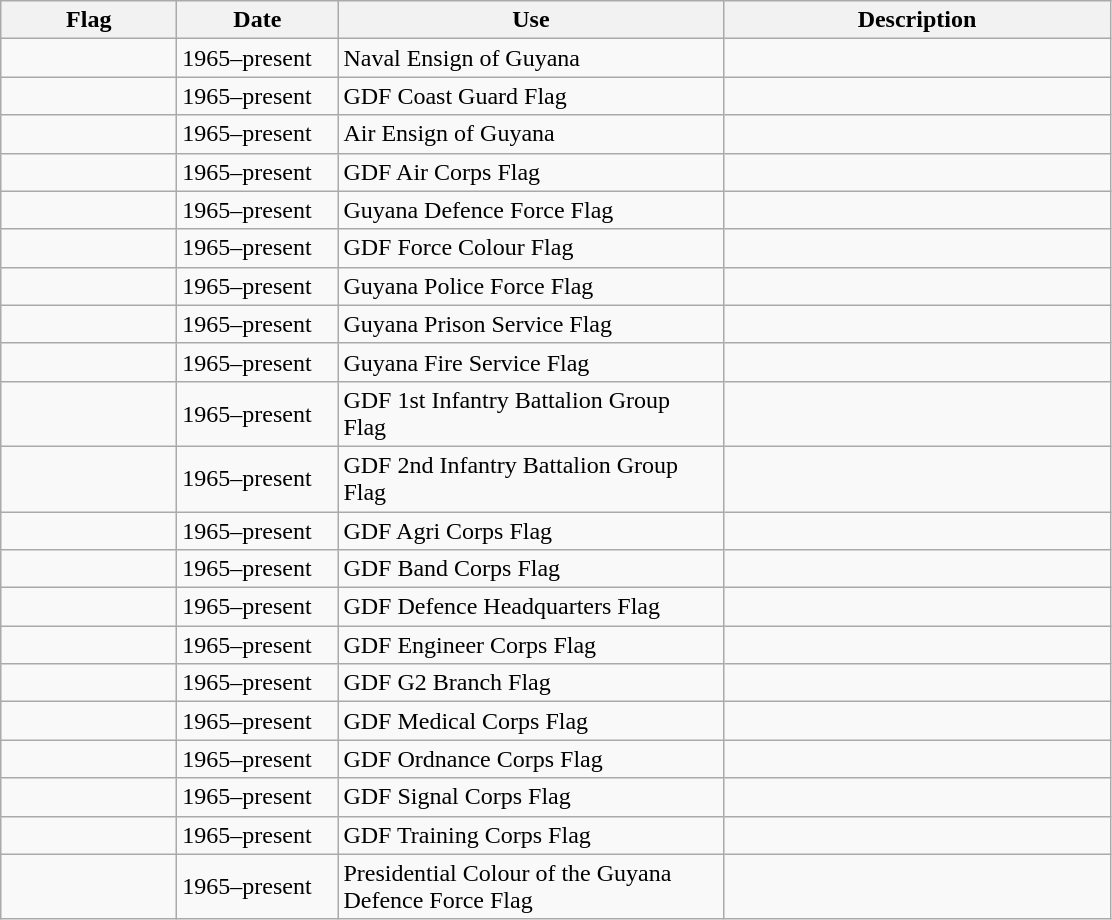<table class="wikitable">
<tr>
<th style="width:110px;">Flag</th>
<th style="width:100px;">Date</th>
<th style="width:250px;">Use</th>
<th style="width:250px;">Description</th>
</tr>
<tr>
<td></td>
<td>1965–present</td>
<td>Naval Ensign of Guyana</td>
<td></td>
</tr>
<tr>
<td></td>
<td>1965–present</td>
<td>GDF Coast Guard Flag</td>
<td></td>
</tr>
<tr>
<td></td>
<td>1965–present</td>
<td>Air Ensign of Guyana</td>
<td></td>
</tr>
<tr>
<td></td>
<td>1965–present</td>
<td>GDF Air Corps Flag</td>
<td></td>
</tr>
<tr>
<td></td>
<td>1965–present</td>
<td>Guyana Defence Force Flag</td>
<td></td>
</tr>
<tr>
<td></td>
<td>1965–present</td>
<td>GDF Force Colour Flag</td>
<td></td>
</tr>
<tr>
<td></td>
<td>1965–present</td>
<td>Guyana Police Force Flag</td>
<td></td>
</tr>
<tr>
<td></td>
<td>1965–present</td>
<td>Guyana Prison Service Flag</td>
<td></td>
</tr>
<tr>
<td></td>
<td>1965–present</td>
<td>Guyana Fire Service Flag</td>
<td></td>
</tr>
<tr>
<td></td>
<td>1965–present</td>
<td>GDF 1st Infantry Battalion Group Flag</td>
<td></td>
</tr>
<tr>
<td></td>
<td>1965–present</td>
<td>GDF 2nd Infantry Battalion Group Flag</td>
<td></td>
</tr>
<tr>
<td></td>
<td>1965–present</td>
<td>GDF Agri Corps Flag</td>
<td></td>
</tr>
<tr>
<td></td>
<td>1965–present</td>
<td>GDF Band Corps Flag</td>
<td></td>
</tr>
<tr>
<td></td>
<td>1965–present</td>
<td>GDF Defence Headquarters Flag</td>
<td></td>
</tr>
<tr>
<td></td>
<td>1965–present</td>
<td>GDF Engineer Corps Flag</td>
<td></td>
</tr>
<tr>
<td></td>
<td>1965–present</td>
<td>GDF G2 Branch Flag</td>
<td></td>
</tr>
<tr>
<td></td>
<td>1965–present</td>
<td>GDF Medical Corps Flag</td>
<td></td>
</tr>
<tr>
<td></td>
<td>1965–present</td>
<td>GDF Ordnance Corps Flag</td>
<td></td>
</tr>
<tr>
<td></td>
<td>1965–present</td>
<td>GDF Signal Corps Flag</td>
<td></td>
</tr>
<tr>
<td></td>
<td>1965–present</td>
<td>GDF Training Corps Flag</td>
<td></td>
</tr>
<tr>
<td></td>
<td>1965–present</td>
<td>Presidential Colour of the Guyana Defence Force Flag</td>
<td></td>
</tr>
</table>
